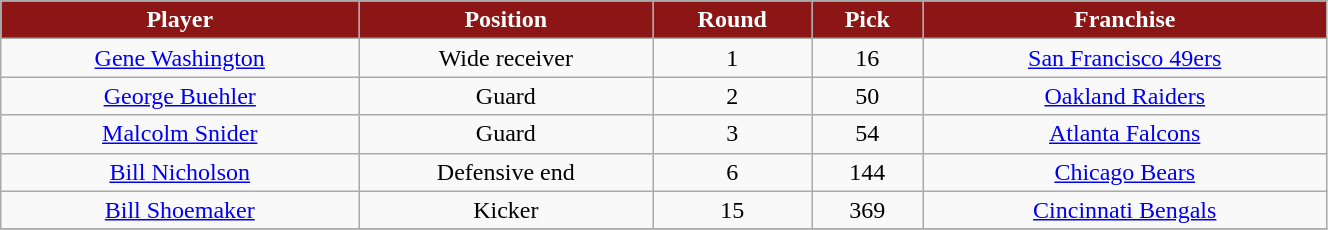<table class="wikitable" width="70%">
<tr align="center"  style="background: #8C1515;color:#FFFFFF;">
<td><strong>Player</strong></td>
<td><strong>Position</strong></td>
<td><strong>Round</strong></td>
<td><strong>Pick</strong></td>
<td><strong>Franchise</strong></td>
</tr>
<tr align="center" bgcolor="">
<td><a href='#'>Gene Washington</a></td>
<td>Wide receiver</td>
<td>1</td>
<td>16</td>
<td><a href='#'>San Francisco 49ers</a></td>
</tr>
<tr align="center" bgcolor="">
<td><a href='#'>George Buehler</a></td>
<td>Guard</td>
<td>2</td>
<td>50</td>
<td><a href='#'>Oakland Raiders</a></td>
</tr>
<tr align="center" bgcolor="">
<td><a href='#'>Malcolm Snider</a></td>
<td>Guard</td>
<td>3</td>
<td>54</td>
<td><a href='#'>Atlanta Falcons</a></td>
</tr>
<tr align="center" bgcolor="">
<td><a href='#'>Bill Nicholson</a></td>
<td>Defensive end</td>
<td>6</td>
<td>144</td>
<td><a href='#'>Chicago Bears</a></td>
</tr>
<tr align="center" bgcolor="">
<td><a href='#'>Bill Shoemaker</a></td>
<td>Kicker</td>
<td>15</td>
<td>369</td>
<td><a href='#'>Cincinnati Bengals</a></td>
</tr>
<tr align="center" bgcolor="">
</tr>
</table>
